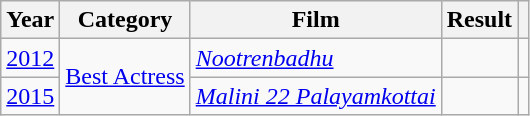<table class="wikitable sortable plainrowheaders">
<tr>
<th scope="col">Year</th>
<th scope="col">Category</th>
<th scope="col">Film</th>
<th scope="col">Result</th>
<th scope="col" class="unsortable"></th>
</tr>
<tr>
<td><a href='#'>2012</a></td>
<td rowspan="2"><a href='#'>Best Actress</a></td>
<td><em><a href='#'>Nootrenbadhu</a></em></td>
<td></td>
<td></td>
</tr>
<tr>
<td><a href='#'>2015</a></td>
<td><em><a href='#'>Malini 22 Palayamkottai</a></em></td>
<td></td>
<td></td>
</tr>
</table>
